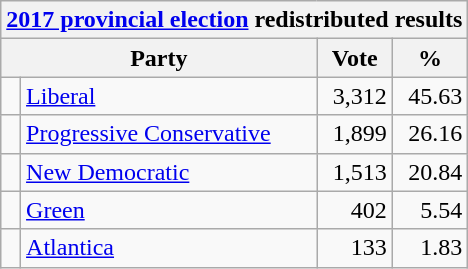<table class="wikitable">
<tr>
<th colspan="4"><a href='#'>2017 provincial election</a> redistributed results</th>
</tr>
<tr>
<th colspan="2">Party</th>
<th>Vote</th>
<th>%</th>
</tr>
<tr>
<td> </td>
<td><a href='#'>Liberal</a></td>
<td align=right>3,312</td>
<td align=right>45.63</td>
</tr>
<tr>
<td> </td>
<td><a href='#'>Progressive Conservative</a></td>
<td align=right>1,899</td>
<td align=right>26.16</td>
</tr>
<tr>
<td> </td>
<td><a href='#'>New Democratic</a></td>
<td align=right>1,513</td>
<td align=right>20.84</td>
</tr>
<tr>
<td> </td>
<td><a href='#'>Green</a></td>
<td align=right>402</td>
<td align=right>5.54</td>
</tr>
<tr>
<td> </td>
<td><a href='#'>Atlantica</a></td>
<td align=right>133</td>
<td align=right>1.83</td>
</tr>
</table>
